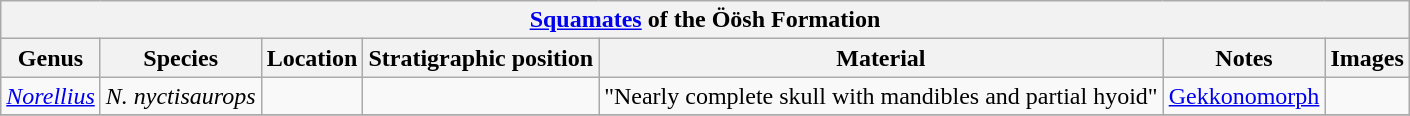<table class="wikitable" align="center">
<tr>
<th colspan="7" align="center"><strong><a href='#'>Squamates</a> of the Öösh Formation</strong></th>
</tr>
<tr>
<th>Genus</th>
<th>Species</th>
<th>Location</th>
<th>Stratigraphic position</th>
<th>Material</th>
<th>Notes</th>
<th>Images</th>
</tr>
<tr>
<td><em><a href='#'>Norellius</a></em></td>
<td><em>N. nyctisaurops</em></td>
<td></td>
<td></td>
<td>"Nearly complete skull with mandibles and partial hyoid"</td>
<td><a href='#'>Gekkonomorph</a></td>
<td></td>
</tr>
<tr>
</tr>
</table>
